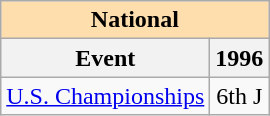<table class="wikitable" style="text-align:center">
<tr>
<th style="background-color: #ffdead; " colspan=2 align=center>National</th>
</tr>
<tr>
<th>Event</th>
<th>1996</th>
</tr>
<tr>
<td align=left><a href='#'>U.S. Championships</a></td>
<td>6th J</td>
</tr>
</table>
